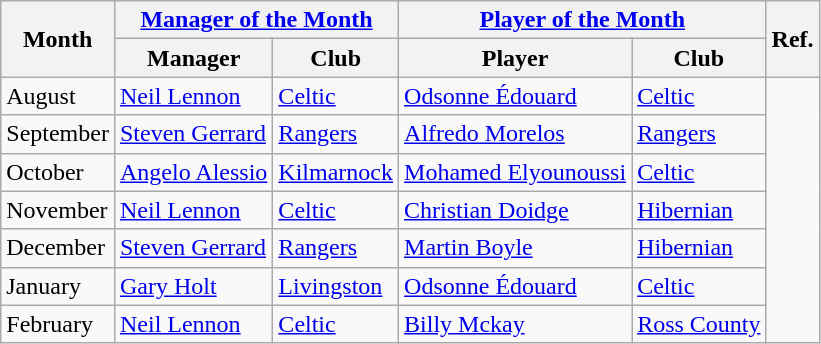<table class="wikitable">
<tr>
<th rowspan="2">Month</th>
<th colspan="2"><a href='#'>Manager of the Month</a></th>
<th colspan="2"><a href='#'>Player of the Month</a></th>
<th rowspan="2">Ref.</th>
</tr>
<tr>
<th>Manager</th>
<th>Club</th>
<th>Player</th>
<th>Club</th>
</tr>
<tr>
<td>August</td>
<td> <a href='#'>Neil Lennon</a></td>
<td><a href='#'>Celtic</a></td>
<td> <a href='#'>Odsonne Édouard</a></td>
<td><a href='#'>Celtic</a></td>
<td rowspan="9"></td>
</tr>
<tr>
<td>September</td>
<td> <a href='#'>Steven Gerrard</a></td>
<td><a href='#'>Rangers</a></td>
<td> <a href='#'>Alfredo Morelos</a></td>
<td><a href='#'>Rangers</a></td>
</tr>
<tr>
<td>October</td>
<td> <a href='#'>Angelo Alessio</a></td>
<td><a href='#'>Kilmarnock</a></td>
<td> <a href='#'>Mohamed Elyounoussi</a></td>
<td><a href='#'>Celtic</a></td>
</tr>
<tr>
<td>November</td>
<td> <a href='#'>Neil Lennon</a></td>
<td><a href='#'>Celtic</a></td>
<td> <a href='#'>Christian Doidge</a></td>
<td><a href='#'>Hibernian</a></td>
</tr>
<tr>
<td>December</td>
<td> <a href='#'>Steven Gerrard</a></td>
<td><a href='#'>Rangers</a></td>
<td> <a href='#'>Martin Boyle</a></td>
<td><a href='#'>Hibernian</a></td>
</tr>
<tr>
<td>January</td>
<td> <a href='#'>Gary Holt</a></td>
<td><a href='#'>Livingston</a></td>
<td> <a href='#'>Odsonne Édouard</a></td>
<td><a href='#'>Celtic</a></td>
</tr>
<tr>
<td>February</td>
<td> <a href='#'>Neil Lennon</a></td>
<td><a href='#'>Celtic</a></td>
<td> <a href='#'>Billy Mckay</a></td>
<td><a href='#'>Ross County</a></td>
</tr>
</table>
